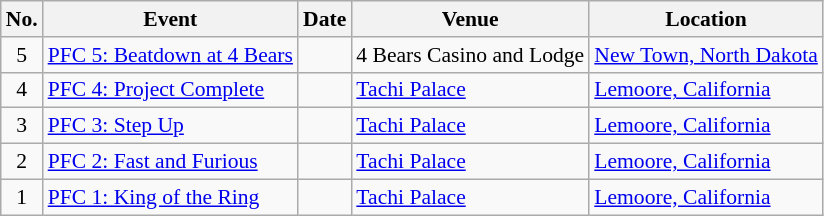<table class="sortable wikitable succession-box" style="font-size:90%;">
<tr>
<th>No.</th>
<th>Event</th>
<th>Date</th>
<th>Venue</th>
<th>Location</th>
</tr>
<tr>
<td align=center>5</td>
<td><a href='#'>PFC 5: Beatdown at 4 Bears</a></td>
<td></td>
<td>4 Bears Casino and Lodge</td>
<td><a href='#'>New Town, North Dakota</a></td>
</tr>
<tr>
<td align=center>4</td>
<td><a href='#'>PFC 4: Project Complete</a></td>
<td></td>
<td><a href='#'>Tachi Palace</a></td>
<td><a href='#'>Lemoore, California</a></td>
</tr>
<tr>
<td align=center>3</td>
<td><a href='#'>PFC 3: Step Up</a></td>
<td></td>
<td><a href='#'>Tachi Palace</a></td>
<td><a href='#'>Lemoore, California</a></td>
</tr>
<tr>
<td align=center>2</td>
<td><a href='#'>PFC 2: Fast and Furious</a></td>
<td></td>
<td><a href='#'>Tachi Palace</a></td>
<td><a href='#'>Lemoore, California</a></td>
</tr>
<tr>
<td align=center>1</td>
<td><a href='#'>PFC 1: King of the Ring</a></td>
<td></td>
<td><a href='#'>Tachi Palace</a></td>
<td><a href='#'>Lemoore, California</a></td>
</tr>
</table>
